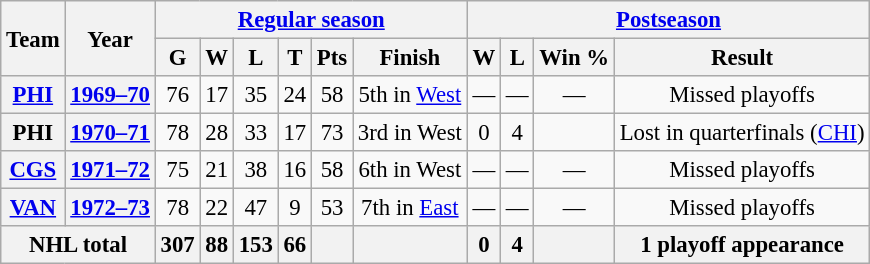<table class="wikitable" style="font-size: 95%; text-align:center;">
<tr>
<th rowspan="2">Team</th>
<th rowspan="2">Year</th>
<th colspan="6"><a href='#'>Regular season</a></th>
<th colspan="4"><a href='#'>Postseason</a></th>
</tr>
<tr>
<th>G</th>
<th>W</th>
<th>L</th>
<th>T</th>
<th>Pts</th>
<th>Finish</th>
<th>W</th>
<th>L</th>
<th>Win %</th>
<th>Result</th>
</tr>
<tr>
<th><a href='#'>PHI</a></th>
<th><a href='#'>1969–70</a></th>
<td>76</td>
<td>17</td>
<td>35</td>
<td>24</td>
<td>58</td>
<td>5th in <a href='#'>West</a></td>
<td>—</td>
<td>—</td>
<td>—</td>
<td>Missed playoffs</td>
</tr>
<tr>
<th>PHI</th>
<th><a href='#'>1970–71</a></th>
<td>78</td>
<td>28</td>
<td>33</td>
<td>17</td>
<td>73</td>
<td>3rd in West</td>
<td>0</td>
<td>4</td>
<td></td>
<td>Lost in quarterfinals (<a href='#'>CHI</a>)</td>
</tr>
<tr>
<th><a href='#'>CGS</a></th>
<th><a href='#'>1971–72</a></th>
<td>75</td>
<td>21</td>
<td>38</td>
<td>16</td>
<td>58</td>
<td>6th in West</td>
<td>—</td>
<td>—</td>
<td>—</td>
<td>Missed playoffs</td>
</tr>
<tr>
<th><a href='#'>VAN</a></th>
<th><a href='#'>1972–73</a></th>
<td>78</td>
<td>22</td>
<td>47</td>
<td>9</td>
<td>53</td>
<td>7th in <a href='#'>East</a></td>
<td>—</td>
<td>—</td>
<td>—</td>
<td>Missed playoffs</td>
</tr>
<tr>
<th colspan="2">NHL total</th>
<th>307</th>
<th>88</th>
<th>153</th>
<th>66</th>
<th> </th>
<th> </th>
<th>0</th>
<th>4</th>
<th></th>
<th>1 playoff appearance</th>
</tr>
</table>
